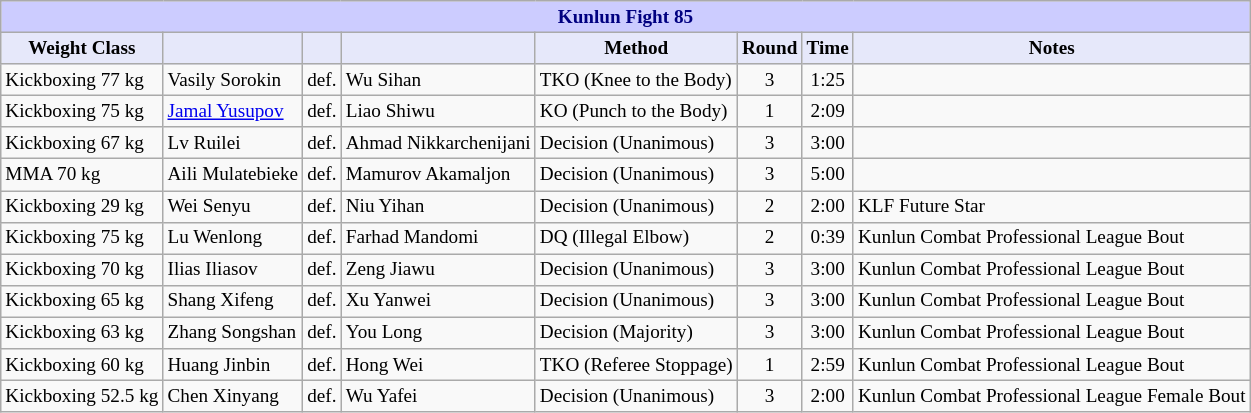<table class="wikitable" style="font-size: 80%;">
<tr>
<th colspan="8" style="background-color: #ccf; color: #000080; text-align: center;"><strong>Kunlun Fight 85</strong></th>
</tr>
<tr>
<th colspan="1" style="background-color: #E6E8FA; color: #000000; text-align: center;">Weight Class</th>
<th colspan="1" style="background-color: #E6E8FA; color: #000000; text-align: center;"></th>
<th colspan="1" style="background-color: #E6E8FA; color: #000000; text-align: center;"></th>
<th colspan="1" style="background-color: #E6E8FA; color: #000000; text-align: center;"></th>
<th colspan="1" style="background-color: #E6E8FA; color: #000000; text-align: center;">Method</th>
<th colspan="1" style="background-color: #E6E8FA; color: #000000; text-align: center;">Round</th>
<th colspan="1" style="background-color: #E6E8FA; color: #000000; text-align: center;">Time</th>
<th colspan="1" style="background-color: #E6E8FA; color: #000000; text-align: center;">Notes</th>
</tr>
<tr>
<td>Kickboxing 77 kg</td>
<td> Vasily Sorokin</td>
<td align=center>def.</td>
<td> Wu Sihan</td>
<td>TKO (Knee to the Body)</td>
<td align=center>3</td>
<td align=center>1:25</td>
<td></td>
</tr>
<tr>
<td>Kickboxing 75 kg</td>
<td> <a href='#'>Jamal Yusupov</a></td>
<td align=center>def.</td>
<td> Liao Shiwu</td>
<td>KO (Punch to the Body)</td>
<td align=center>1</td>
<td align=center>2:09</td>
<td></td>
</tr>
<tr>
<td>Kickboxing 67 kg</td>
<td> Lv Ruilei</td>
<td align=center>def.</td>
<td> Ahmad Nikkarchenijani</td>
<td>Decision (Unanimous)</td>
<td align=center>3</td>
<td align=center>3:00</td>
<td></td>
</tr>
<tr>
<td>MMA 70 kg</td>
<td> Aili Mulatebieke</td>
<td align=center>def.</td>
<td> Mamurov Akamaljon</td>
<td>Decision (Unanimous)</td>
<td align=center>3</td>
<td align=center>5:00</td>
<td></td>
</tr>
<tr>
<td>Kickboxing 29 kg</td>
<td> Wei Senyu</td>
<td align=center>def.</td>
<td> Niu Yihan</td>
<td>Decision (Unanimous)</td>
<td align=center>2</td>
<td align=center>2:00</td>
<td>KLF Future Star</td>
</tr>
<tr>
<td>Kickboxing 75 kg</td>
<td> Lu Wenlong</td>
<td align=center>def.</td>
<td> Farhad Mandomi</td>
<td>DQ (Illegal Elbow)</td>
<td align=center>2</td>
<td align=center>0:39</td>
<td>Kunlun Combat Professional League Bout</td>
</tr>
<tr>
<td>Kickboxing 70 kg</td>
<td> Ilias Iliasov</td>
<td align=center>def.</td>
<td> Zeng Jiawu</td>
<td>Decision (Unanimous)</td>
<td align=center>3</td>
<td align=center>3:00</td>
<td>Kunlun Combat Professional League Bout</td>
</tr>
<tr>
<td>Kickboxing 65 kg</td>
<td> Shang Xifeng</td>
<td align=center>def.</td>
<td> Xu Yanwei</td>
<td>Decision (Unanimous)</td>
<td align=center>3</td>
<td align=center>3:00</td>
<td>Kunlun Combat Professional League Bout</td>
</tr>
<tr>
<td>Kickboxing 63 kg</td>
<td> Zhang Songshan</td>
<td align=center>def.</td>
<td> You Long</td>
<td>Decision (Majority)</td>
<td align=center>3</td>
<td align=center>3:00</td>
<td>Kunlun Combat Professional League Bout</td>
</tr>
<tr>
<td>Kickboxing 60 kg</td>
<td> Huang Jinbin</td>
<td align=center>def.</td>
<td> Hong Wei</td>
<td>TKO (Referee Stoppage)</td>
<td align=center>1</td>
<td align=center>2:59</td>
<td>Kunlun Combat Professional League Bout</td>
</tr>
<tr>
<td>Kickboxing 52.5 kg</td>
<td> Chen Xinyang</td>
<td align=center>def.</td>
<td> Wu Yafei</td>
<td>Decision (Unanimous)</td>
<td align=center>3</td>
<td align=center>2:00</td>
<td>Kunlun Combat Professional League Female Bout</td>
</tr>
</table>
